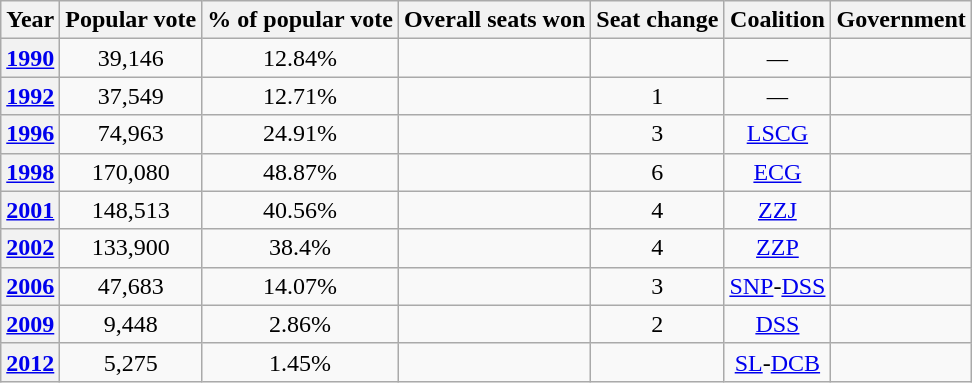<table class="wikitable" style="text-align:center">
<tr>
<th>Year</th>
<th>Popular vote</th>
<th>% of popular vote</th>
<th>Overall seats won</th>
<th>Seat change</th>
<th>Coalition</th>
<th>Government</th>
</tr>
<tr>
<th><a href='#'>1990</a></th>
<td>39,146</td>
<td>12.84%</td>
<td></td>
<td></td>
<td><em>—</em></td>
<td></td>
</tr>
<tr>
<th><a href='#'>1992</a></th>
<td>37,549</td>
<td>12.71%</td>
<td></td>
<td> 1</td>
<td><em>—</em></td>
<td></td>
</tr>
<tr>
<th><a href='#'>1996</a></th>
<td>74,963</td>
<td>24.91%</td>
<td></td>
<td> 3</td>
<td><a href='#'>LSCG</a></td>
<td></td>
</tr>
<tr>
<th><a href='#'>1998</a></th>
<td>170,080</td>
<td>48.87%</td>
<td></td>
<td> 6</td>
<td><a href='#'>ECG</a></td>
<td></td>
</tr>
<tr>
<th><a href='#'>2001</a></th>
<td>148,513</td>
<td>40.56%</td>
<td></td>
<td> 4</td>
<td><a href='#'>ZZJ</a></td>
<td></td>
</tr>
<tr>
<th><a href='#'>2002</a></th>
<td>133,900</td>
<td>38.4%</td>
<td></td>
<td> 4</td>
<td><a href='#'>ZZP</a></td>
<td></td>
</tr>
<tr>
<th><a href='#'>2006</a></th>
<td>47,683</td>
<td>14.07%</td>
<td></td>
<td> 3</td>
<td><a href='#'>SNP</a>-<a href='#'>DSS</a></td>
<td></td>
</tr>
<tr>
<th><a href='#'>2009</a></th>
<td>9,448</td>
<td>2.86%</td>
<td></td>
<td> 2</td>
<td><a href='#'>DSS</a></td>
<td></td>
</tr>
<tr>
<th><a href='#'>2012</a></th>
<td>5,275</td>
<td>1.45%</td>
<td></td>
<td></td>
<td><a href='#'>SL</a>-<a href='#'>DCB</a></td>
<td></td>
</tr>
</table>
